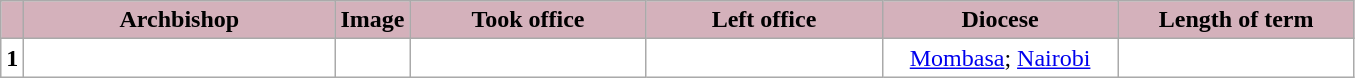<table class="sortable wikitable" style="text-align: center;">
<tr>
<th style="background-color: #D4B1BB;"></th>
<th style="background-color: #D4B1BB;" width=200px>Archbishop</th>
<th class="unsortable" style="background-color: #D4B1BB;">Image</th>
<th style="background-color: #D4B1BB;" width=150px>Took office</th>
<th style="background-color: #D4B1BB;" width=150px>Left office</th>
<th style="background-color: #D4B1BB;" width=150px>Diocese</th>
<th style="background-color: #D4B1BB;" width=150px>Length of term</th>
</tr>
<tr style="background-color: white;">
<td><strong>1</strong></td>
<td><strong></strong></td>
<td></td>
<td></td>
<td></td>
<td><a href='#'>Mombasa</a>; <a href='#'>Nairobi</a></td>
<td></td>
</tr>
</table>
